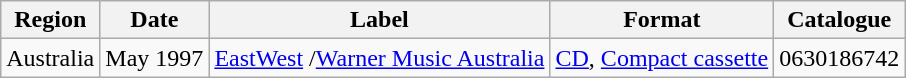<table class="wikitable">
<tr>
<th>Region</th>
<th>Date</th>
<th>Label</th>
<th>Format</th>
<th>Catalogue</th>
</tr>
<tr>
<td>Australia</td>
<td>May 1997</td>
<td><a href='#'>EastWest</a> /<a href='#'>Warner Music Australia</a></td>
<td><a href='#'>CD</a>, <a href='#'>Compact cassette</a></td>
<td>0630186742</td>
</tr>
</table>
